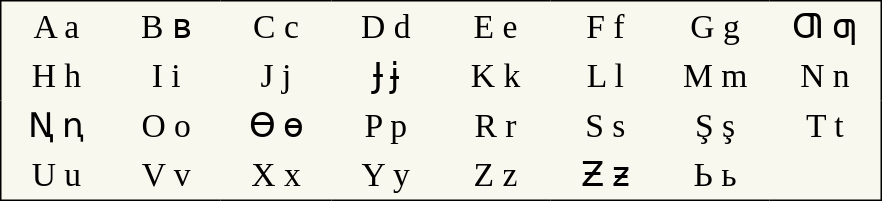<table cellpadding="3" style="font-size:1.4em; border:1px solid black; border-collapse:collapse; background-color:#F8F8EF; text-align:center">
<tr>
<td style="width:3em">A a</td>
<td style="width:3em">B ʙ</td>
<td style="width:3em">C c</td>
<td style="width:3em">D d</td>
<td style="width:3em">E e</td>
<td style="width:3em">F f</td>
<td style="width:3em">G g</td>
<td style="width:3em">Ƣ ƣ</td>
</tr>
<tr>
<td style="width:3em">H h</td>
<td style="width:3em">I i</td>
<td style="width:3em">J j</td>
<td style="width:3em">Ɉ ɉ</td>
<td style="width:3em">K k</td>
<td style="width:3em">L l</td>
<td style="width:3em">M m</td>
<td style="width:3em">N n</td>
</tr>
<tr>
<td style="width:3em">Ꞑ ꞑ</td>
<td style="width:3em">O o</td>
<td style="width:3em">Ө ө</td>
<td style="width:3em">P p</td>
<td style="width:3em">R r</td>
<td style="width:3em">S s</td>
<td style="width:3em">Ş ş</td>
<td style="width:3em">T t</td>
</tr>
<tr>
<td style="width:3em">U u</td>
<td style="width:3em">V v</td>
<td style="width:3em">X x</td>
<td style="width:3em">Y y</td>
<td style="width:3em">Z z</td>
<td style="width:3em">Ƶ ƶ</td>
<td style="width:3em">Ь ь</td>
<td></td>
</tr>
</table>
